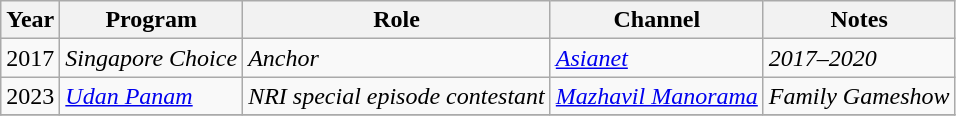<table class="wikitable sortable">
<tr>
<th>Year</th>
<th>Program</th>
<th>Role</th>
<th>Channel</th>
<th class="unsortable">Notes</th>
</tr>
<tr>
<td>2017</td>
<td><em> Singapore Choice </em></td>
<td><em>Anchor</em></td>
<td><em> <a href='#'>Asianet</a> </em></td>
<td><em>2017–2020</em></td>
</tr>
<tr>
<td>2023</td>
<td><em> <a href='#'>Udan Panam</a> </em></td>
<td><em>NRI special episode contestant</em></td>
<td><em><a href='#'>Mazhavil Manorama</a></em></td>
<td><em>Family Gameshow</em></td>
</tr>
<tr>
</tr>
</table>
